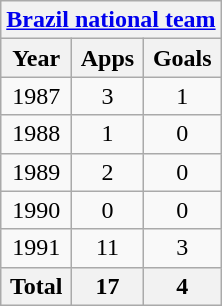<table class="wikitable" style="text-align:center">
<tr>
<th colspan=3><a href='#'>Brazil national team</a></th>
</tr>
<tr>
<th>Year</th>
<th>Apps</th>
<th>Goals</th>
</tr>
<tr>
<td>1987</td>
<td>3</td>
<td>1</td>
</tr>
<tr>
<td>1988</td>
<td>1</td>
<td>0</td>
</tr>
<tr>
<td>1989</td>
<td>2</td>
<td>0</td>
</tr>
<tr>
<td>1990</td>
<td>0</td>
<td>0</td>
</tr>
<tr>
<td>1991</td>
<td>11</td>
<td>3</td>
</tr>
<tr>
<th>Total</th>
<th>17</th>
<th>4</th>
</tr>
</table>
